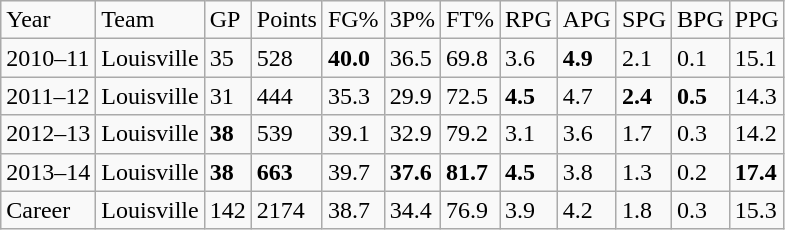<table class="wikitable">
<tr>
<td>Year</td>
<td>Team</td>
<td>GP</td>
<td>Points</td>
<td>FG%</td>
<td>3P%</td>
<td>FT%</td>
<td>RPG</td>
<td>APG</td>
<td>SPG</td>
<td>BPG</td>
<td>PPG</td>
</tr>
<tr>
<td>2010–11</td>
<td>Louisville</td>
<td>35</td>
<td>528</td>
<td><strong>40.0</strong></td>
<td>36.5</td>
<td>69.8</td>
<td>3.6</td>
<td><strong>4.9</strong></td>
<td>2.1</td>
<td>0.1</td>
<td>15.1</td>
</tr>
<tr>
<td>2011–12</td>
<td>Louisville</td>
<td>31</td>
<td>444</td>
<td>35.3</td>
<td>29.9</td>
<td>72.5</td>
<td><strong>4.5</strong></td>
<td>4.7</td>
<td><strong>2.4</strong></td>
<td><strong>0.5</strong></td>
<td>14.3</td>
</tr>
<tr>
<td>2012–13</td>
<td>Louisville</td>
<td><strong>38</strong></td>
<td>539</td>
<td>39.1</td>
<td>32.9</td>
<td>79.2</td>
<td>3.1</td>
<td>3.6</td>
<td>1.7</td>
<td>0.3</td>
<td>14.2</td>
</tr>
<tr>
<td>2013–14</td>
<td>Louisville</td>
<td><strong>38</strong></td>
<td><strong>663</strong></td>
<td>39.7</td>
<td><strong>37.6</strong></td>
<td><strong>81.7</strong></td>
<td><strong>4.5</strong></td>
<td>3.8</td>
<td>1.3</td>
<td>0.2</td>
<td><strong>17.4</strong></td>
</tr>
<tr>
<td>Career</td>
<td>Louisville</td>
<td>142</td>
<td>2174</td>
<td>38.7</td>
<td>34.4</td>
<td>76.9</td>
<td>3.9</td>
<td>4.2</td>
<td>1.8</td>
<td>0.3</td>
<td>15.3</td>
</tr>
</table>
